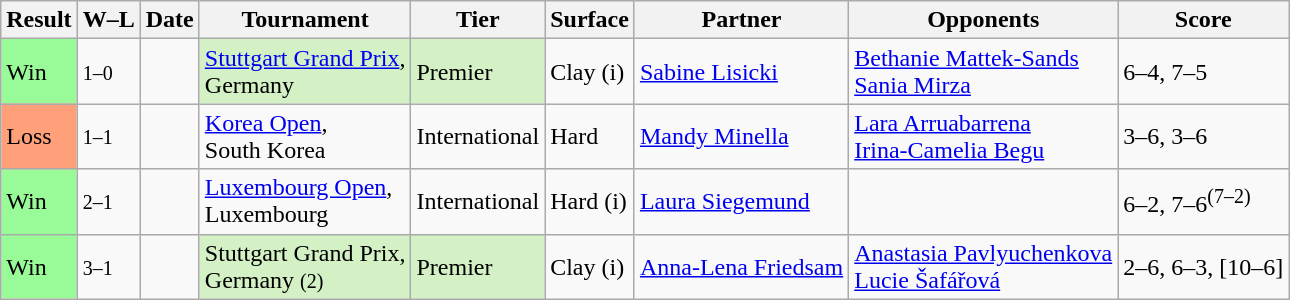<table class="wikitable sortable nowrap">
<tr>
<th>Result</th>
<th class="unsortable">W–L</th>
<th>Date</th>
<th>Tournament</th>
<th>Tier</th>
<th>Surface</th>
<th>Partner</th>
<th>Opponents</th>
<th class="unsortable">Score</th>
</tr>
<tr>
<td style="background:#98fb98;">Win</td>
<td><small>1–0</small></td>
<td><a href='#'></a></td>
<td style="background:#d4f1c5;"><a href='#'>Stuttgart Grand Prix</a>, <br> Germany</td>
<td style="background:#d4f1c5;">Premier</td>
<td>Clay (i)</td>
<td> <a href='#'>Sabine Lisicki</a></td>
<td> <a href='#'>Bethanie Mattek-Sands</a> <br>  <a href='#'>Sania Mirza</a></td>
<td>6–4, 7–5</td>
</tr>
<tr>
<td style="background:#ffa07a;">Loss</td>
<td><small>1–1</small></td>
<td><a href='#'></a></td>
<td><a href='#'>Korea Open</a>, <br> South Korea</td>
<td>International</td>
<td>Hard</td>
<td> <a href='#'>Mandy Minella</a></td>
<td> <a href='#'>Lara Arruabarrena</a> <br>  <a href='#'>Irina-Camelia Begu</a></td>
<td>3–6, 3–6</td>
</tr>
<tr>
<td style="background:#98fb98;">Win</td>
<td><small>2–1</small></td>
<td><a href='#'></a></td>
<td><a href='#'>Luxembourg Open</a>, <br> Luxembourg</td>
<td>International</td>
<td>Hard (i)</td>
<td> <a href='#'>Laura Siegemund</a></td>
<td></td>
<td>6–2, 7–6<sup>(7–2)</sup></td>
</tr>
<tr>
<td style="background:#98fb98;">Win</td>
<td><small>3–1</small></td>
<td><a href='#'></a></td>
<td style="background:#d4f1c5;">Stuttgart Grand Prix, <br> Germany <small>(2)</small></td>
<td style="background:#d4f1c5;">Premier</td>
<td>Clay (i)</td>
<td> <a href='#'>Anna-Lena Friedsam</a></td>
<td> <a href='#'>Anastasia Pavlyuchenkova</a> <br>  <a href='#'>Lucie Šafářová</a></td>
<td>2–6, 6–3, [10–6]</td>
</tr>
</table>
